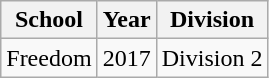<table class="wikitable">
<tr>
<th>School</th>
<th>Year</th>
<th>Division</th>
</tr>
<tr>
<td>Freedom</td>
<td>2017</td>
<td>Division 2</td>
</tr>
</table>
